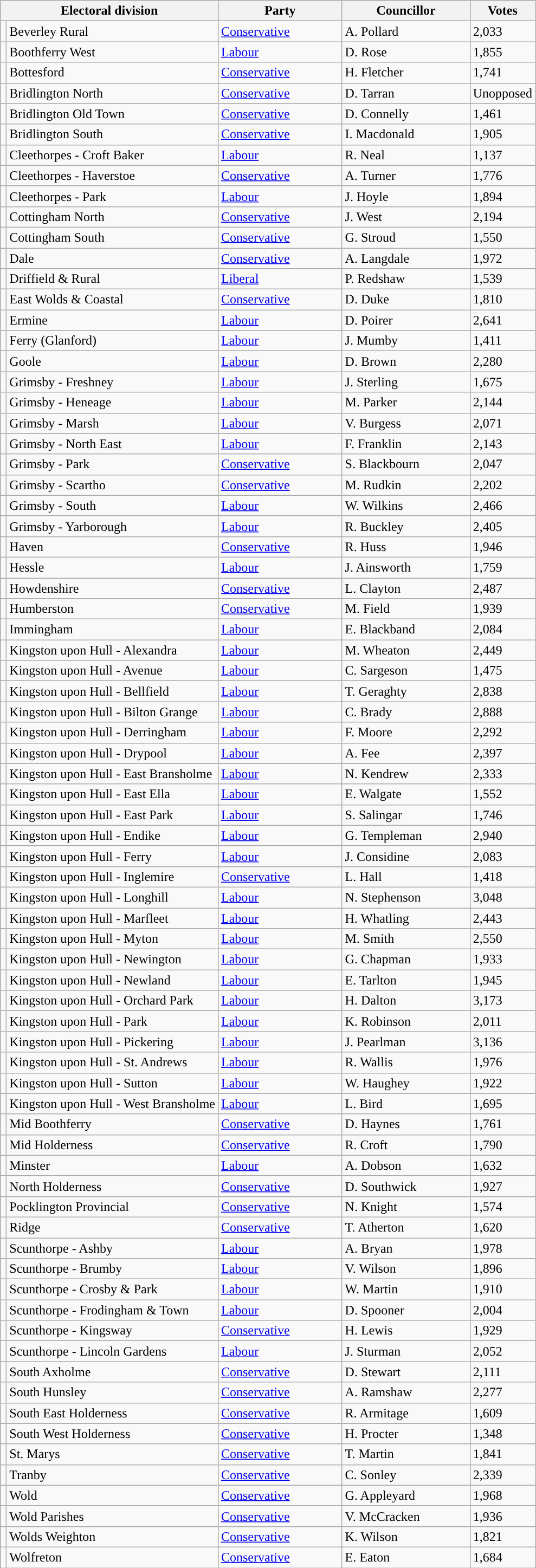<table class="wikitable">
<tr>
<th colspan="2">Electoral division</th>
<th width="145px">Party</th>
<th width="150px">Councillor</th>
<th width="60px">Votes</th>
</tr>
<tr>
<td style="color:inherit;background:"></td>
<td>Beverley Rural</td>
<td><a href='#'>Conservative</a></td>
<td>A. Pollard</td>
<td>2,033</td>
</tr>
<tr>
<td style="color:inherit;background:"></td>
<td>Boothferry West</td>
<td><a href='#'>Labour</a></td>
<td>D. Rose</td>
<td>1,855</td>
</tr>
<tr>
<td style="color:inherit;background:"></td>
<td>Bottesford</td>
<td><a href='#'>Conservative</a></td>
<td>H. Fletcher</td>
<td>1,741</td>
</tr>
<tr>
<td style="color:inherit;background:"></td>
<td>Bridlington North</td>
<td><a href='#'>Conservative</a></td>
<td>D. Tarran</td>
<td>Unopposed</td>
</tr>
<tr>
<td style="color:inherit;background:"></td>
<td>Bridlington Old Town</td>
<td><a href='#'>Conservative</a></td>
<td>D. Connelly</td>
<td>1,461</td>
</tr>
<tr>
<td style="color:inherit;background:"></td>
<td>Bridlington South</td>
<td><a href='#'>Conservative</a></td>
<td>I. Macdonald</td>
<td>1,905</td>
</tr>
<tr>
<td style="color:inherit;background:"></td>
<td>Cleethorpes - Croft Baker</td>
<td><a href='#'>Labour</a></td>
<td>R. Neal</td>
<td>1,137</td>
</tr>
<tr>
<td style="color:inherit;background:"></td>
<td>Cleethorpes - Haverstoe</td>
<td><a href='#'>Conservative</a></td>
<td>A. Turner</td>
<td>1,776</td>
</tr>
<tr>
<td style="color:inherit;background:"></td>
<td>Cleethorpes - Park</td>
<td><a href='#'>Labour</a></td>
<td>J. Hoyle</td>
<td>1,894</td>
</tr>
<tr>
<td style="color:inherit;background:"></td>
<td>Cottingham North</td>
<td><a href='#'>Conservative</a></td>
<td>J. West</td>
<td>2,194</td>
</tr>
<tr>
<td style="color:inherit;background:"></td>
<td>Cottingham South</td>
<td><a href='#'>Conservative</a></td>
<td>G. Stroud</td>
<td>1,550</td>
</tr>
<tr>
<td style="color:inherit;background:"></td>
<td>Dale</td>
<td><a href='#'>Conservative</a></td>
<td>A. Langdale</td>
<td>1,972</td>
</tr>
<tr>
<td style="color:inherit;background:"></td>
<td>Driffield & Rural</td>
<td><a href='#'>Liberal</a></td>
<td>P. Redshaw</td>
<td>1,539</td>
</tr>
<tr>
<td style="color:inherit;background:"></td>
<td>East Wolds & Coastal</td>
<td><a href='#'>Conservative</a></td>
<td>D. Duke</td>
<td>1,810</td>
</tr>
<tr>
<td style="color:inherit;background:"></td>
<td>Ermine</td>
<td><a href='#'>Labour</a></td>
<td>D. Poirer</td>
<td>2,641</td>
</tr>
<tr>
<td style="color:inherit;background:"></td>
<td>Ferry (Glanford)</td>
<td><a href='#'>Labour</a></td>
<td>J. Mumby</td>
<td>1,411</td>
</tr>
<tr>
<td style="color:inherit;background:"></td>
<td>Goole</td>
<td><a href='#'>Labour</a></td>
<td>D. Brown</td>
<td>2,280</td>
</tr>
<tr>
<td style="color:inherit;background:"></td>
<td>Grimsby - Freshney</td>
<td><a href='#'>Labour</a></td>
<td>J. Sterling</td>
<td>1,675</td>
</tr>
<tr>
<td style="color:inherit;background:"></td>
<td>Grimsby - Heneage</td>
<td><a href='#'>Labour</a></td>
<td>M. Parker</td>
<td>2,144</td>
</tr>
<tr>
<td style="color:inherit;background:"></td>
<td>Grimsby - Marsh</td>
<td><a href='#'>Labour</a></td>
<td>V. Burgess</td>
<td>2,071</td>
</tr>
<tr>
<td style="color:inherit;background:"></td>
<td>Grimsby - North East</td>
<td><a href='#'>Labour</a></td>
<td>F. Franklin</td>
<td>2,143</td>
</tr>
<tr>
<td style="color:inherit;background:"></td>
<td>Grimsby - Park</td>
<td><a href='#'>Conservative</a></td>
<td>S. Blackbourn</td>
<td>2,047</td>
</tr>
<tr>
<td style="color:inherit;background:"></td>
<td>Grimsby - Scartho</td>
<td><a href='#'>Conservative</a></td>
<td>M. Rudkin</td>
<td>2,202</td>
</tr>
<tr>
<td style="color:inherit;background:"></td>
<td>Grimsby - South</td>
<td><a href='#'>Labour</a></td>
<td>W. Wilkins</td>
<td>2,466</td>
</tr>
<tr>
<td style="color:inherit;background:"></td>
<td>Grimsby - Yarborough</td>
<td><a href='#'>Labour</a></td>
<td>R. Buckley</td>
<td>2,405</td>
</tr>
<tr>
<td style="color:inherit;background:"></td>
<td>Haven</td>
<td><a href='#'>Conservative</a></td>
<td>R. Huss</td>
<td>1,946</td>
</tr>
<tr>
<td style="color:inherit;background:"></td>
<td>Hessle</td>
<td><a href='#'>Labour</a></td>
<td>J. Ainsworth</td>
<td>1,759</td>
</tr>
<tr>
<td style="color:inherit;background:"></td>
<td>Howdenshire</td>
<td><a href='#'>Conservative</a></td>
<td>L. Clayton</td>
<td>2,487</td>
</tr>
<tr>
<td style="color:inherit;background:"></td>
<td>Humberston</td>
<td><a href='#'>Conservative</a></td>
<td>M. Field</td>
<td>1,939</td>
</tr>
<tr>
<td style="color:inherit;background:"></td>
<td>Immingham</td>
<td><a href='#'>Labour</a></td>
<td>E. Blackband</td>
<td>2,084</td>
</tr>
<tr>
<td style="color:inherit;background:"></td>
<td>Kingston upon Hull - Alexandra</td>
<td><a href='#'>Labour</a></td>
<td>M. Wheaton</td>
<td>2,449</td>
</tr>
<tr>
<td style="color:inherit;background:"></td>
<td>Kingston upon Hull - Avenue</td>
<td><a href='#'>Labour</a></td>
<td>C. Sargeson</td>
<td>1,475</td>
</tr>
<tr>
<td style="color:inherit;background:"></td>
<td>Kingston upon Hull - Bellfield</td>
<td><a href='#'>Labour</a></td>
<td>T. Geraghty</td>
<td>2,838</td>
</tr>
<tr>
<td style="color:inherit;background:"></td>
<td>Kingston upon Hull - Bilton Grange</td>
<td><a href='#'>Labour</a></td>
<td>C. Brady</td>
<td>2,888</td>
</tr>
<tr>
<td style="color:inherit;background:"></td>
<td>Kingston upon Hull - Derringham</td>
<td><a href='#'>Labour</a></td>
<td>F. Moore</td>
<td>2,292</td>
</tr>
<tr>
<td style="color:inherit;background:"></td>
<td>Kingston upon Hull - Drypool</td>
<td><a href='#'>Labour</a></td>
<td>A. Fee</td>
<td>2,397</td>
</tr>
<tr>
<td style="color:inherit;background:"></td>
<td>Kingston upon Hull - East Bransholme</td>
<td><a href='#'>Labour</a></td>
<td>N. Kendrew</td>
<td>2,333</td>
</tr>
<tr>
<td style="color:inherit;background:"></td>
<td>Kingston upon Hull - East Ella</td>
<td><a href='#'>Labour</a></td>
<td>E. Walgate</td>
<td>1,552</td>
</tr>
<tr>
<td style="color:inherit;background:"></td>
<td>Kingston upon Hull - East Park</td>
<td><a href='#'>Labour</a></td>
<td>S. Salingar</td>
<td>1,746</td>
</tr>
<tr>
<td style="color:inherit;background:"></td>
<td>Kingston upon Hull - Endike</td>
<td><a href='#'>Labour</a></td>
<td>G. Templeman</td>
<td>2,940</td>
</tr>
<tr>
<td style="color:inherit;background:"></td>
<td>Kingston upon Hull - Ferry</td>
<td><a href='#'>Labour</a></td>
<td>J. Considine</td>
<td>2,083</td>
</tr>
<tr>
<td style="color:inherit;background:"></td>
<td>Kingston upon Hull - Inglemire</td>
<td><a href='#'>Conservative</a></td>
<td>L. Hall</td>
<td>1,418</td>
</tr>
<tr>
<td style="color:inherit;background:"></td>
<td>Kingston upon Hull - Longhill</td>
<td><a href='#'>Labour</a></td>
<td>N. Stephenson</td>
<td>3,048</td>
</tr>
<tr>
<td style="color:inherit;background:"></td>
<td>Kingston upon Hull - Marfleet</td>
<td><a href='#'>Labour</a></td>
<td>H. Whatling</td>
<td>2,443</td>
</tr>
<tr>
<td style="color:inherit;background:"></td>
<td>Kingston upon Hull - Myton</td>
<td><a href='#'>Labour</a></td>
<td>M. Smith</td>
<td>2,550</td>
</tr>
<tr>
<td style="color:inherit;background:"></td>
<td>Kingston upon Hull - Newington</td>
<td><a href='#'>Labour</a></td>
<td>G. Chapman</td>
<td>1,933</td>
</tr>
<tr>
<td style="color:inherit;background:"></td>
<td>Kingston upon Hull - Newland</td>
<td><a href='#'>Labour</a></td>
<td>E. Tarlton</td>
<td>1,945</td>
</tr>
<tr>
<td style="color:inherit;background:"></td>
<td>Kingston upon Hull - Orchard Park</td>
<td><a href='#'>Labour</a></td>
<td>H. Dalton</td>
<td>3,173</td>
</tr>
<tr>
<td style="color:inherit;background:"></td>
<td>Kingston upon Hull - Park</td>
<td><a href='#'>Labour</a></td>
<td>K. Robinson</td>
<td>2,011</td>
</tr>
<tr>
<td style="color:inherit;background:"></td>
<td>Kingston upon Hull - Pickering</td>
<td><a href='#'>Labour</a></td>
<td>J. Pearlman</td>
<td>3,136</td>
</tr>
<tr>
<td style="color:inherit;background:"></td>
<td>Kingston upon Hull - St. Andrews</td>
<td><a href='#'>Labour</a></td>
<td>R. Wallis</td>
<td>1,976</td>
</tr>
<tr>
<td style="color:inherit;background:"></td>
<td>Kingston upon Hull - Sutton</td>
<td><a href='#'>Labour</a></td>
<td>W. Haughey</td>
<td>1,922</td>
</tr>
<tr>
<td style="color:inherit;background:"></td>
<td>Kingston upon Hull - West Bransholme</td>
<td><a href='#'>Labour</a></td>
<td>L. Bird</td>
<td>1,695</td>
</tr>
<tr>
<td style="color:inherit;background:"></td>
<td>Mid Boothferry</td>
<td><a href='#'>Conservative</a></td>
<td>D. Haynes</td>
<td>1,761</td>
</tr>
<tr>
<td style="color:inherit;background:"></td>
<td>Mid Holderness</td>
<td><a href='#'>Conservative</a></td>
<td>R. Croft</td>
<td>1,790</td>
</tr>
<tr>
<td style="color:inherit;background:"></td>
<td>Minster</td>
<td><a href='#'>Labour</a></td>
<td>A. Dobson</td>
<td>1,632</td>
</tr>
<tr>
<td style="color:inherit;background:"></td>
<td>North Holderness</td>
<td><a href='#'>Conservative</a></td>
<td>D. Southwick</td>
<td>1,927</td>
</tr>
<tr>
<td style="color:inherit;background:"></td>
<td>Pocklington Provincial</td>
<td><a href='#'>Conservative</a></td>
<td>N. Knight</td>
<td>1,574</td>
</tr>
<tr>
<td style="color:inherit;background:"></td>
<td>Ridge</td>
<td><a href='#'>Conservative</a></td>
<td>T. Atherton</td>
<td>1,620</td>
</tr>
<tr>
<td style="color:inherit;background:"></td>
<td>Scunthorpe - Ashby</td>
<td><a href='#'>Labour</a></td>
<td>A. Bryan</td>
<td>1,978</td>
</tr>
<tr>
<td style="color:inherit;background:"></td>
<td>Scunthorpe - Brumby</td>
<td><a href='#'>Labour</a></td>
<td>V. Wilson</td>
<td>1,896</td>
</tr>
<tr>
<td style="color:inherit;background:"></td>
<td>Scunthorpe - Crosby & Park</td>
<td><a href='#'>Labour</a></td>
<td>W. Martin</td>
<td>1,910</td>
</tr>
<tr>
<td style="color:inherit;background:"></td>
<td>Scunthorpe - Frodingham & Town</td>
<td><a href='#'>Labour</a></td>
<td>D. Spooner</td>
<td>2,004</td>
</tr>
<tr>
<td style="color:inherit;background:"></td>
<td>Scunthorpe - Kingsway</td>
<td><a href='#'>Conservative</a></td>
<td>H. Lewis</td>
<td>1,929</td>
</tr>
<tr>
<td style="color:inherit;background:"></td>
<td>Scunthorpe - Lincoln Gardens</td>
<td><a href='#'>Labour</a></td>
<td>J. Sturman</td>
<td>2,052</td>
</tr>
<tr>
<td style="color:inherit;background:"></td>
<td>South Axholme</td>
<td><a href='#'>Conservative</a></td>
<td>D. Stewart</td>
<td>2,111</td>
</tr>
<tr>
<td style="color:inherit;background:"></td>
<td>South Hunsley</td>
<td><a href='#'>Conservative</a></td>
<td>A. Ramshaw</td>
<td>2,277</td>
</tr>
<tr>
<td style="color:inherit;background:"></td>
<td>South East Holderness</td>
<td><a href='#'>Conservative</a></td>
<td>R. Armitage</td>
<td>1,609</td>
</tr>
<tr>
<td style="color:inherit;background:"></td>
<td>South West Holderness</td>
<td><a href='#'>Conservative</a></td>
<td>H. Procter</td>
<td>1,348</td>
</tr>
<tr>
<td style="color:inherit;background:"></td>
<td>St. Marys</td>
<td><a href='#'>Conservative</a></td>
<td>T. Martin</td>
<td>1,841</td>
</tr>
<tr>
<td style="color:inherit;background:"></td>
<td>Tranby</td>
<td><a href='#'>Conservative</a></td>
<td>C. Sonley</td>
<td>2,339</td>
</tr>
<tr>
<td style="color:inherit;background:"></td>
<td>Wold</td>
<td><a href='#'>Conservative</a></td>
<td>G. Appleyard</td>
<td>1,968</td>
</tr>
<tr>
<td style="color:inherit;background:"></td>
<td>Wold Parishes</td>
<td><a href='#'>Conservative</a></td>
<td>V. McCracken</td>
<td>1,936</td>
</tr>
<tr>
<td style="color:inherit;background:"></td>
<td>Wolds Weighton</td>
<td><a href='#'>Conservative</a></td>
<td>K. Wilson</td>
<td>1,821</td>
</tr>
<tr>
<td style="color:inherit;background:"></td>
<td>Wolfreton</td>
<td><a href='#'>Conservative</a></td>
<td>E. Eaton</td>
<td>1,684</td>
</tr>
</table>
